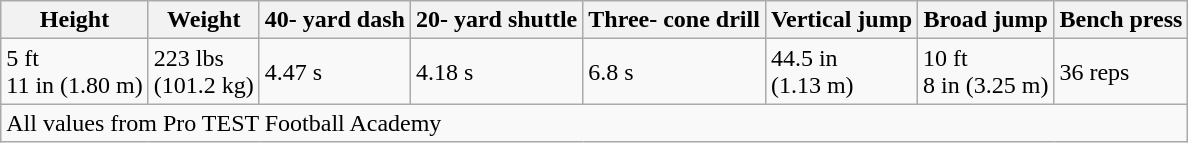<table class="wikitable mw-collapsible">
<tr>
<th>Height</th>
<th>Weight</th>
<th>40- yard dash</th>
<th>20- yard shuttle</th>
<th>Three- cone drill</th>
<th>Vertical jump</th>
<th>Broad jump</th>
<th>Bench press</th>
</tr>
<tr>
<td>5 ft<br>11 in (1.80 m)</td>
<td>223 lbs<br>(101.2 kg)</td>
<td>4.47 s</td>
<td>4.18 s</td>
<td>6.8 s</td>
<td>44.5 in<br>(1.13 m)</td>
<td>10 ft<br>8 in
(3.25 m)</td>
<td>36 reps</td>
</tr>
<tr>
<td colspan="8">All values from Pro TEST Football Academy</td>
</tr>
</table>
